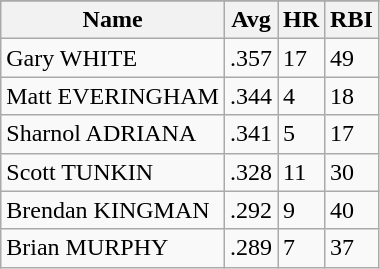<table class="wikitable">
<tr>
</tr>
<tr>
<th>Name</th>
<th>Avg</th>
<th>HR</th>
<th>RBI</th>
</tr>
<tr>
<td>Gary WHITE</td>
<td>.357</td>
<td>17</td>
<td>49</td>
</tr>
<tr>
<td>Matt EVERINGHAM</td>
<td>.344</td>
<td>4</td>
<td>18</td>
</tr>
<tr>
<td>Sharnol ADRIANA</td>
<td>.341</td>
<td>5</td>
<td>17</td>
</tr>
<tr>
<td>Scott TUNKIN</td>
<td>.328</td>
<td>11</td>
<td>30</td>
</tr>
<tr>
<td>Brendan KINGMAN</td>
<td>.292</td>
<td>9</td>
<td>40</td>
</tr>
<tr>
<td>Brian MURPHY</td>
<td>.289</td>
<td>7</td>
<td>37</td>
</tr>
</table>
